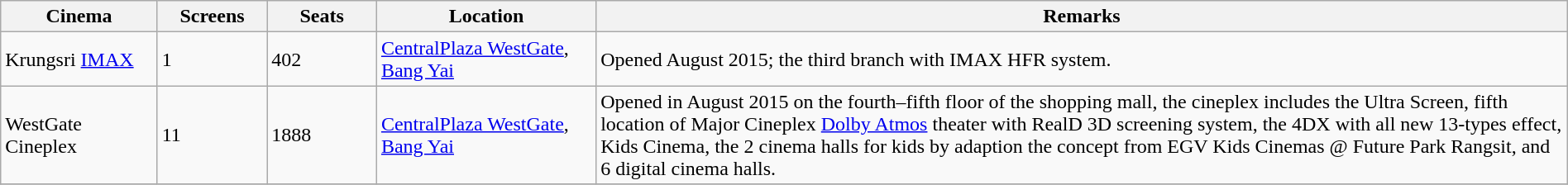<table class="wikitable" width=100%>
<tr>
<th width="10%">Cinema</th>
<th width="7%">Screens</th>
<th width="7%">Seats</th>
<th width="14%">Location</th>
<th width="62%">Remarks</th>
</tr>
<tr>
<td>Krungsri <a href='#'>IMAX</a></td>
<td>1</td>
<td>402</td>
<td><a href='#'>CentralPlaza WestGate</a>, <a href='#'>Bang Yai</a></td>
<td>Opened August 2015; the third branch with IMAX HFR system.</td>
</tr>
<tr>
<td>WestGate Cineplex</td>
<td>11</td>
<td>1888</td>
<td><a href='#'>CentralPlaza WestGate</a>, <a href='#'>Bang Yai</a></td>
<td>Opened in August 2015 on the fourth–fifth floor of the shopping mall, the cineplex includes the Ultra Screen, fifth location of Major Cineplex <a href='#'>Dolby Atmos</a> theater with RealD 3D screening system, the 4DX with all new 13-types effect, Kids Cinema, the 2 cinema halls for kids by adaption the concept from EGV Kids Cinemas @ Future Park Rangsit, and 6 digital cinema halls.</td>
</tr>
<tr>
</tr>
</table>
